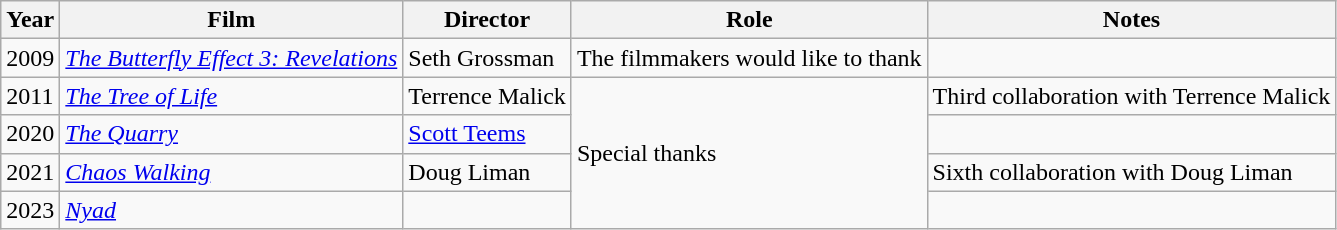<table class="wikitable">
<tr>
<th>Year</th>
<th>Film</th>
<th>Director</th>
<th>Role</th>
<th>Notes</th>
</tr>
<tr>
<td>2009</td>
<td><em><a href='#'>The Butterfly Effect 3: Revelations</a></em></td>
<td>Seth Grossman</td>
<td>The filmmakers would like to thank</td>
</tr>
<tr>
<td>2011</td>
<td><em><a href='#'>The Tree of Life</a></em></td>
<td>Terrence Malick</td>
<td rowspan=4>Special thanks</td>
<td>Third collaboration with Terrence Malick</td>
</tr>
<tr>
<td>2020</td>
<td><em><a href='#'>The Quarry</a></em></td>
<td><a href='#'>Scott Teems</a></td>
<td></td>
</tr>
<tr>
<td>2021</td>
<td><em><a href='#'>Chaos Walking</a></em></td>
<td>Doug Liman</td>
<td>Sixth collaboration with Doug Liman</td>
</tr>
<tr>
<td>2023</td>
<td><em><a href='#'>Nyad</a></em></td>
<td></td>
<td></td>
</tr>
</table>
